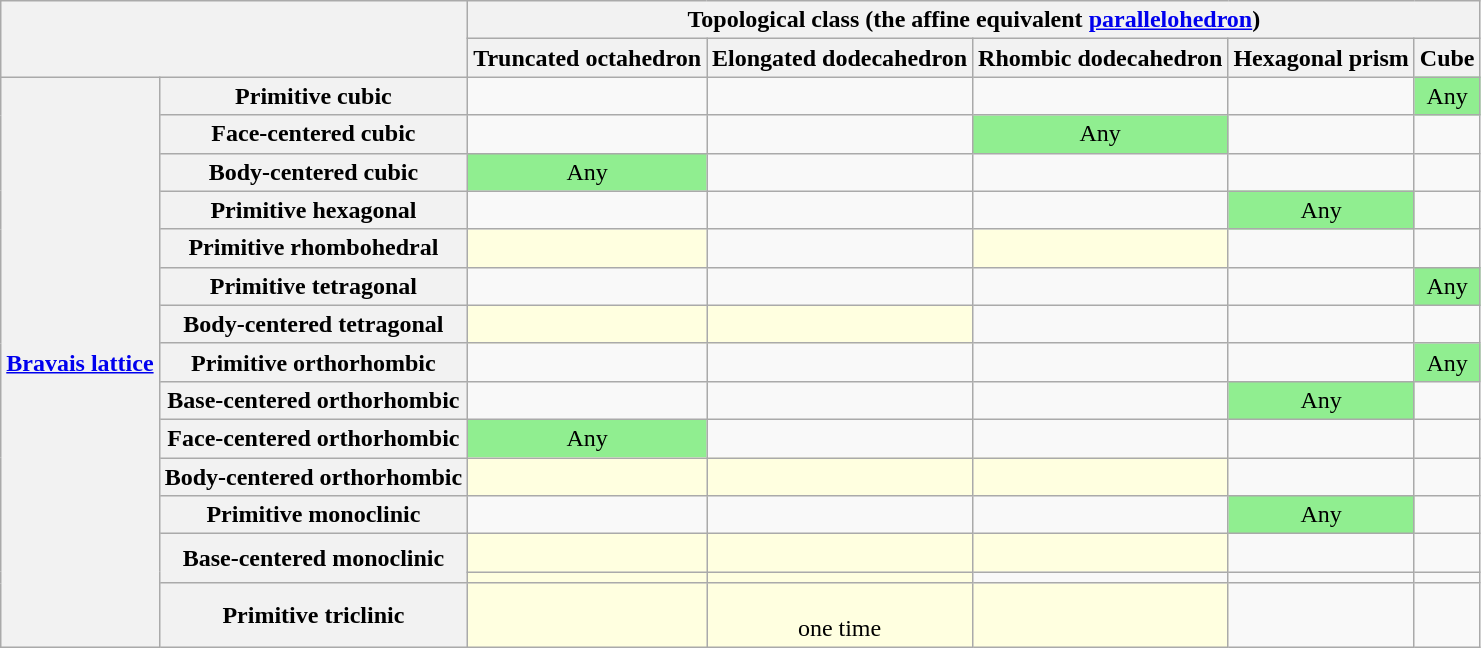<table class="wikitable" style="text-align: center;">
<tr>
<th rowspan=2 colspan=2></th>
<th colspan=5>Topological class (the affine equivalent <a href='#'>parallelohedron</a>)</th>
</tr>
<tr>
<th>Truncated octahedron </th>
<th>Elongated dodecahedron </th>
<th>Rhombic dodecahedron </th>
<th>Hexagonal prism </th>
<th>Cube </th>
</tr>
<tr>
<th rowspan=15><a href='#'>Bravais lattice</a></th>
<th>Primitive cubic</th>
<td></td>
<td></td>
<td></td>
<td></td>
<td style="background: lightgreen;">Any</td>
</tr>
<tr>
<th>Face-centered cubic</th>
<td></td>
<td></td>
<td style="background: lightgreen;">Any</td>
<td></td>
<td></td>
</tr>
<tr>
<th>Body-centered cubic</th>
<td style="background: lightgreen;">Any</td>
<td></td>
<td></td>
<td></td>
<td></td>
</tr>
<tr>
<th>Primitive hexagonal</th>
<td></td>
<td></td>
<td></td>
<td style="background: lightgreen;">Any</td>
<td></td>
</tr>
<tr>
<th>Primitive rhombohedral</th>
<td style="background: lightyellow;"></td>
<td></td>
<td style="background: lightyellow;"></td>
<td></td>
<td></td>
</tr>
<tr>
<th>Primitive tetragonal</th>
<td></td>
<td></td>
<td></td>
<td></td>
<td style="background: lightgreen;">Any</td>
</tr>
<tr>
<th>Body-centered tetragonal</th>
<td style="background: lightyellow;"></td>
<td style="background: lightyellow;"></td>
<td></td>
<td></td>
<td></td>
</tr>
<tr>
<th>Primitive orthorhombic</th>
<td></td>
<td></td>
<td></td>
<td></td>
<td style="background: lightgreen;">Any</td>
</tr>
<tr>
<th>Base-centered orthorhombic</th>
<td></td>
<td></td>
<td></td>
<td style="background: lightgreen;">Any</td>
<td></td>
</tr>
<tr>
<th>Face-centered orthorhombic</th>
<td style="background: lightgreen;">Any</td>
<td></td>
<td></td>
<td></td>
<td></td>
</tr>
<tr>
<th>Body-centered orthorhombic</th>
<td style="background: lightyellow;"></td>
<td style="background: lightyellow;"></td>
<td style="background: lightyellow;"></td>
<td></td>
<td></td>
</tr>
<tr>
<th>Primitive monoclinic</th>
<td></td>
<td></td>
<td></td>
<td style="background: lightgreen;">Any</td>
<td></td>
</tr>
<tr>
<th rowspan=2>Base-centered monoclinic</th>
<td style="background: lightyellow;"><br></td>
<td style="background: lightyellow;"></td>
<td style="background: lightyellow;"></td>
<td></td>
<td></td>
</tr>
<tr>
<td style="background: lightyellow;"></td>
<td style="background: lightyellow;"></td>
<td></td>
<td></td>
<td></td>
</tr>
<tr>
<th>Primitive triclinic</th>
<td style="background: lightyellow;"><br><br></td>
<td style="background: lightyellow;"><br>one time</td>
<td style="background: lightyellow;"><br><br></td>
<td></td>
<td></td>
</tr>
</table>
